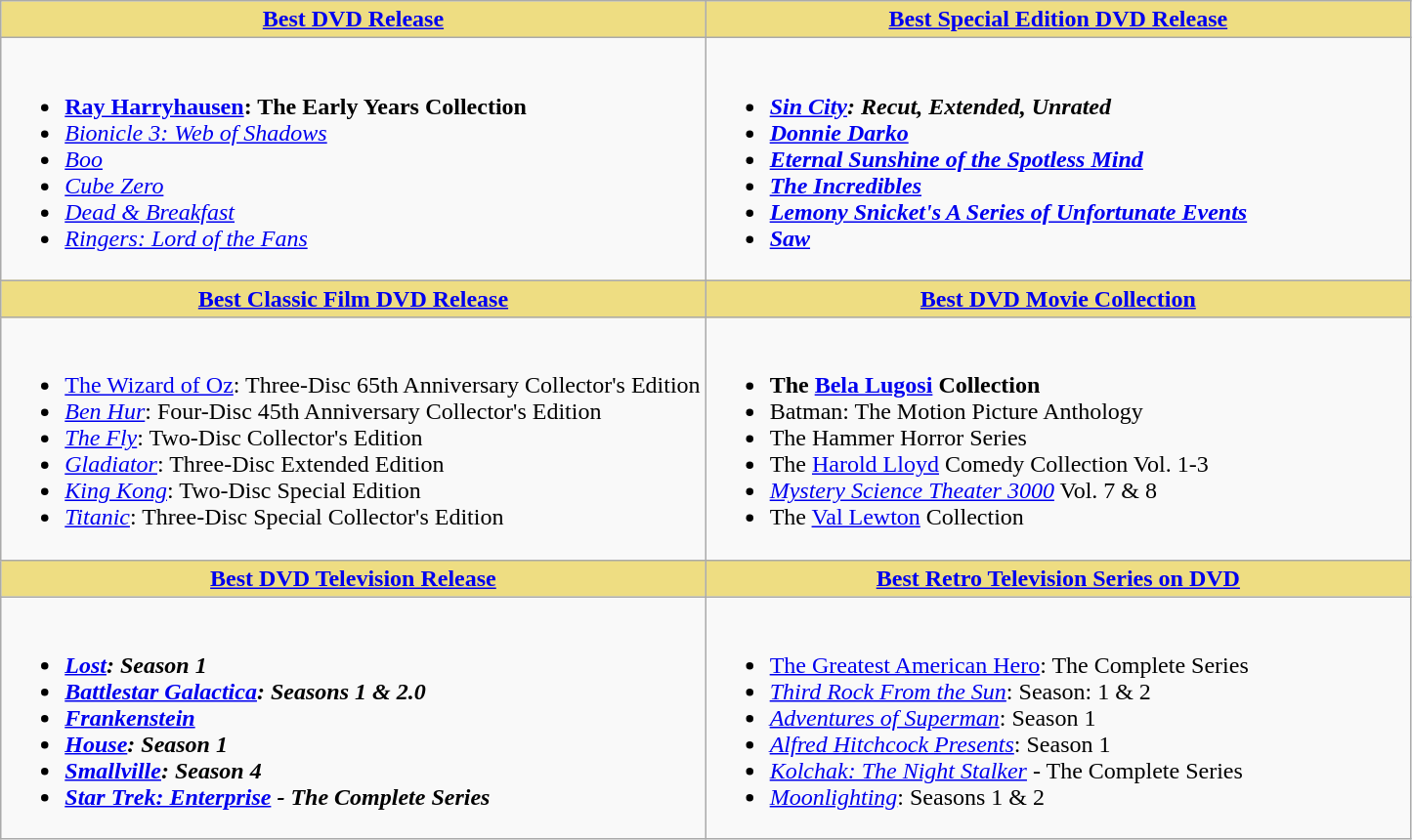<table class=wikitable>
<tr>
<th style="background:#EEDD82; width:50%"><a href='#'>Best DVD Release</a></th>
<th style="background:#EEDD82; width:50%"><a href='#'>Best Special Edition DVD Release</a></th>
</tr>
<tr>
<td valign="top"><br><ul><li><strong><a href='#'>Ray Harryhausen</a>: The Early Years Collection</strong></li><li><em><a href='#'>Bionicle 3: Web of Shadows</a></em></li><li><em><a href='#'>Boo</a></em></li><li><em><a href='#'>Cube Zero</a></em></li><li><em><a href='#'>Dead & Breakfast</a></em></li><li><em><a href='#'>Ringers: Lord of the Fans</a></em></li></ul></td>
<td valign="top"><br><ul><li><strong><em><a href='#'>Sin City</a><em>: Recut, Extended, Unrated<strong></li><li></em><a href='#'>Donnie Darko</a><em></li><li></em><a href='#'>Eternal Sunshine of the Spotless Mind</a><em></li><li></em><a href='#'>The Incredibles</a><em></li><li></em><a href='#'>Lemony Snicket's A Series of Unfortunate Events</a><em></li><li></em><a href='#'>Saw</a><em></li></ul></td>
</tr>
<tr>
<th style="background:#EEDD82; width:50%"><a href='#'>Best Classic Film DVD Release</a></th>
<th style="background:#EEDD82; width:50%"><a href='#'>Best DVD Movie Collection</a></th>
</tr>
<tr>
<td valign="top"><br><ul><li></em></strong><a href='#'>The Wizard of Oz</a></em>: Three-Disc 65th Anniversary Collector's Edition</strong></li><li><em><a href='#'>Ben Hur</a></em>: Four-Disc 45th Anniversary Collector's Edition</li><li><em><a href='#'>The Fly</a></em>: Two-Disc Collector's Edition</li><li><em><a href='#'>Gladiator</a></em>: Three-Disc Extended Edition</li><li><em><a href='#'>King Kong</a></em>: Two-Disc Special Edition</li><li><em><a href='#'>Titanic</a></em>: Three-Disc Special Collector's Edition</li></ul></td>
<td valign="top"><br><ul><li><strong>The <a href='#'>Bela Lugosi</a> Collection</strong></li><li>Batman: The Motion Picture Anthology</li><li>The Hammer Horror Series</li><li>The <a href='#'>Harold Lloyd</a> Comedy Collection Vol. 1-3</li><li><em><a href='#'>Mystery Science Theater 3000</a></em> Vol. 7 & 8</li><li>The <a href='#'>Val Lewton</a> Collection</li></ul></td>
</tr>
<tr>
<th style="background:#EEDD82; width:50%"><a href='#'>Best DVD Television Release</a></th>
<th style="background:#EEDD82; width:50%"><a href='#'>Best Retro Television Series on DVD</a></th>
</tr>
<tr>
<td valign="top"><br><ul><li><strong><em><a href='#'>Lost</a><em>: Season 1<strong></li><li></em><a href='#'>Battlestar Galactica</a><em>: Seasons 1 & 2.0</li><li></em><a href='#'>Frankenstein</a><em></li><li></em><a href='#'>House</a><em>: Season 1</li><li></em><a href='#'>Smallville</a><em>: Season 4</li><li></em><a href='#'>Star Trek: Enterprise</a><em> - The Complete Series</li></ul></td>
<td valign="top"><br><ul><li></em></strong><a href='#'>The Greatest American Hero</a></em>: The Complete Series</strong></li><li><em><a href='#'>Third Rock From the Sun</a></em>: Season: 1 & 2</li><li><em><a href='#'>Adventures of Superman</a></em>: Season 1</li><li><em><a href='#'>Alfred Hitchcock Presents</a></em>: Season 1</li><li><em><a href='#'>Kolchak: The Night Stalker</a></em> - The Complete Series</li><li><em><a href='#'>Moonlighting</a></em>: Seasons 1 & 2</li></ul></td>
</tr>
</table>
